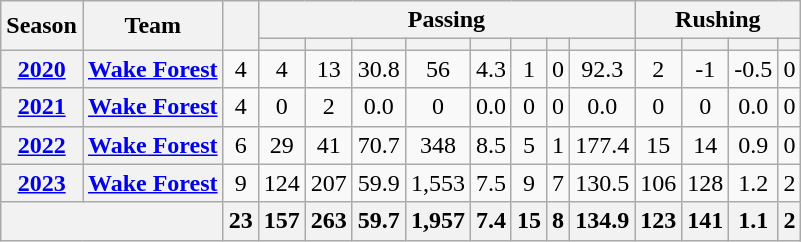<table class="wikitable" style="text-align:center;">
<tr>
<th rowspan="2">Season</th>
<th rowspan="2">Team</th>
<th rowspan="2"></th>
<th colspan="8">Passing</th>
<th colspan="4">Rushing</th>
</tr>
<tr>
<th></th>
<th></th>
<th></th>
<th></th>
<th></th>
<th></th>
<th></th>
<th></th>
<th></th>
<th></th>
<th></th>
<th></th>
</tr>
<tr>
<th><a href='#'>2020</a></th>
<th><a href='#'>Wake Forest</a></th>
<td>4</td>
<td>4</td>
<td>13</td>
<td>30.8</td>
<td>56</td>
<td>4.3</td>
<td>1</td>
<td>0</td>
<td>92.3</td>
<td>2</td>
<td>-1</td>
<td>-0.5</td>
<td>0</td>
</tr>
<tr>
<th><a href='#'>2021</a></th>
<th><a href='#'>Wake Forest</a></th>
<td>4</td>
<td>0</td>
<td>2</td>
<td>0.0</td>
<td>0</td>
<td>0.0</td>
<td>0</td>
<td>0</td>
<td>0.0</td>
<td>0</td>
<td>0</td>
<td>0.0</td>
<td>0</td>
</tr>
<tr>
<th><a href='#'>2022</a></th>
<th><a href='#'>Wake Forest</a></th>
<td>6</td>
<td>29</td>
<td>41</td>
<td>70.7</td>
<td>348</td>
<td>8.5</td>
<td>5</td>
<td>1</td>
<td>177.4</td>
<td>15</td>
<td>14</td>
<td>0.9</td>
<td>0</td>
</tr>
<tr>
<th><a href='#'>2023</a></th>
<th><a href='#'>Wake Forest</a></th>
<td>9</td>
<td>124</td>
<td>207</td>
<td>59.9</td>
<td>1,553</td>
<td>7.5</td>
<td>9</td>
<td>7</td>
<td>130.5</td>
<td>106</td>
<td>128</td>
<td>1.2</td>
<td>2</td>
</tr>
<tr>
<th colspan="2"></th>
<th>23</th>
<th>157</th>
<th>263</th>
<th>59.7</th>
<th>1,957</th>
<th>7.4</th>
<th>15</th>
<th>8</th>
<th>134.9</th>
<th>123</th>
<th>141</th>
<th>1.1</th>
<th>2</th>
</tr>
</table>
